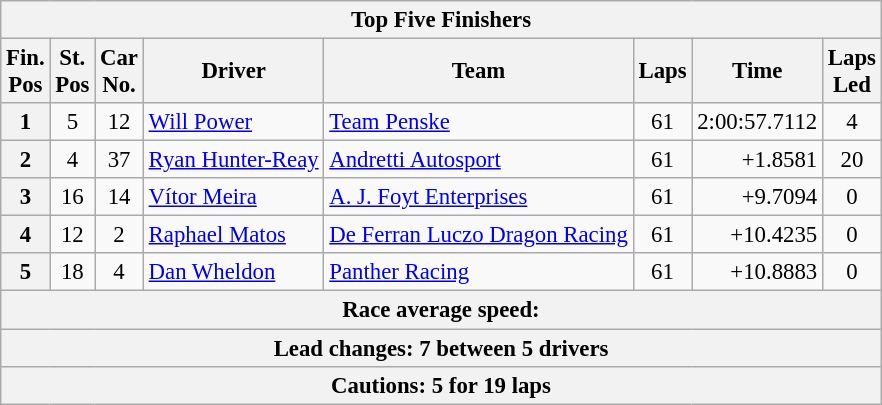<table class="wikitable" style="font-size:95%;">
<tr>
<th colspan=9>Top Five Finishers</th>
</tr>
<tr>
<th>Fin.<br>Pos</th>
<th>St.<br>Pos</th>
<th>Car<br>No.</th>
<th>Driver</th>
<th>Team</th>
<th>Laps</th>
<th>Time</th>
<th>Laps<br>Led</th>
</tr>
<tr>
<th>1</th>
<td align=center>5</td>
<td align=center>12</td>
<td> <a href='#'>Will Power</a></td>
<td><a href='#'>Team Penske</a></td>
<td align=center>61</td>
<td align=right>2:00:57.7112</td>
<td align=center>4</td>
</tr>
<tr>
<th>2</th>
<td align=center>4</td>
<td align=center>37</td>
<td> <a href='#'>Ryan Hunter-Reay</a></td>
<td><a href='#'>Andretti Autosport</a></td>
<td align=center>61</td>
<td align=right>+1.8581</td>
<td align=center>20</td>
</tr>
<tr>
<th>3</th>
<td align=center>16</td>
<td align=center>14</td>
<td> <a href='#'>Vítor Meira</a></td>
<td><a href='#'>A. J. Foyt Enterprises</a></td>
<td align=center>61</td>
<td align=right>+9.7094</td>
<td align=center>0</td>
</tr>
<tr>
<th>4</th>
<td align=center>12</td>
<td align=center>2</td>
<td> <a href='#'>Raphael Matos</a></td>
<td><a href='#'>De Ferran Luczo Dragon Racing</a></td>
<td align=center>61</td>
<td align=right>+10.4235</td>
<td align=center>0</td>
</tr>
<tr>
<th>5</th>
<td align=center>18</td>
<td align=center>4</td>
<td> <a href='#'>Dan Wheldon</a></td>
<td><a href='#'>Panther Racing</a></td>
<td align=center>61</td>
<td align=right>+10.8883</td>
<td align=center>0</td>
</tr>
<tr>
<th colspan=9>Race average speed: </th>
</tr>
<tr>
<th colspan=9>Lead changes: 7 between 5 drivers</th>
</tr>
<tr>
<th colspan=9>Cautions: 5 for 19 laps</th>
</tr>
</table>
